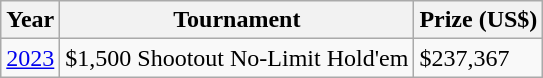<table class="wikitable">
<tr>
<th>Year</th>
<th>Tournament</th>
<th>Prize (US$)</th>
</tr>
<tr>
<td><a href='#'>2023</a></td>
<td>$1,500 Shootout No-Limit Hold'em</td>
<td>$237,367</td>
</tr>
</table>
